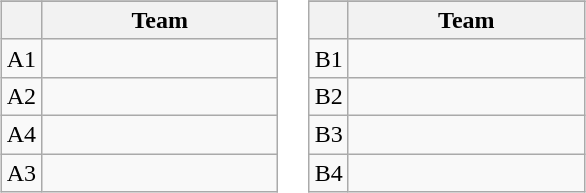<table>
<tr valign=top>
<td width=50%><br><table class="wikitable">
<tr>
</tr>
<tr>
<th></th>
<th width=150>Team</th>
</tr>
<tr>
<td align=center>A1</td>
<td></td>
</tr>
<tr>
<td align=center>A2</td>
<td></td>
</tr>
<tr>
<td align=center>A4</td>
<td></td>
</tr>
<tr>
<td align=center>A3</td>
<td></td>
</tr>
</table>
</td>
<td width=50%><br><table class="wikitable">
<tr>
</tr>
<tr>
<th></th>
<th width=150>Team</th>
</tr>
<tr>
<td align=center>B1</td>
<td></td>
</tr>
<tr>
<td align=center>B2</td>
<td></td>
</tr>
<tr>
<td align=center>B3</td>
<td></td>
</tr>
<tr>
<td align=center>B4</td>
<td></td>
</tr>
</table>
</td>
</tr>
</table>
